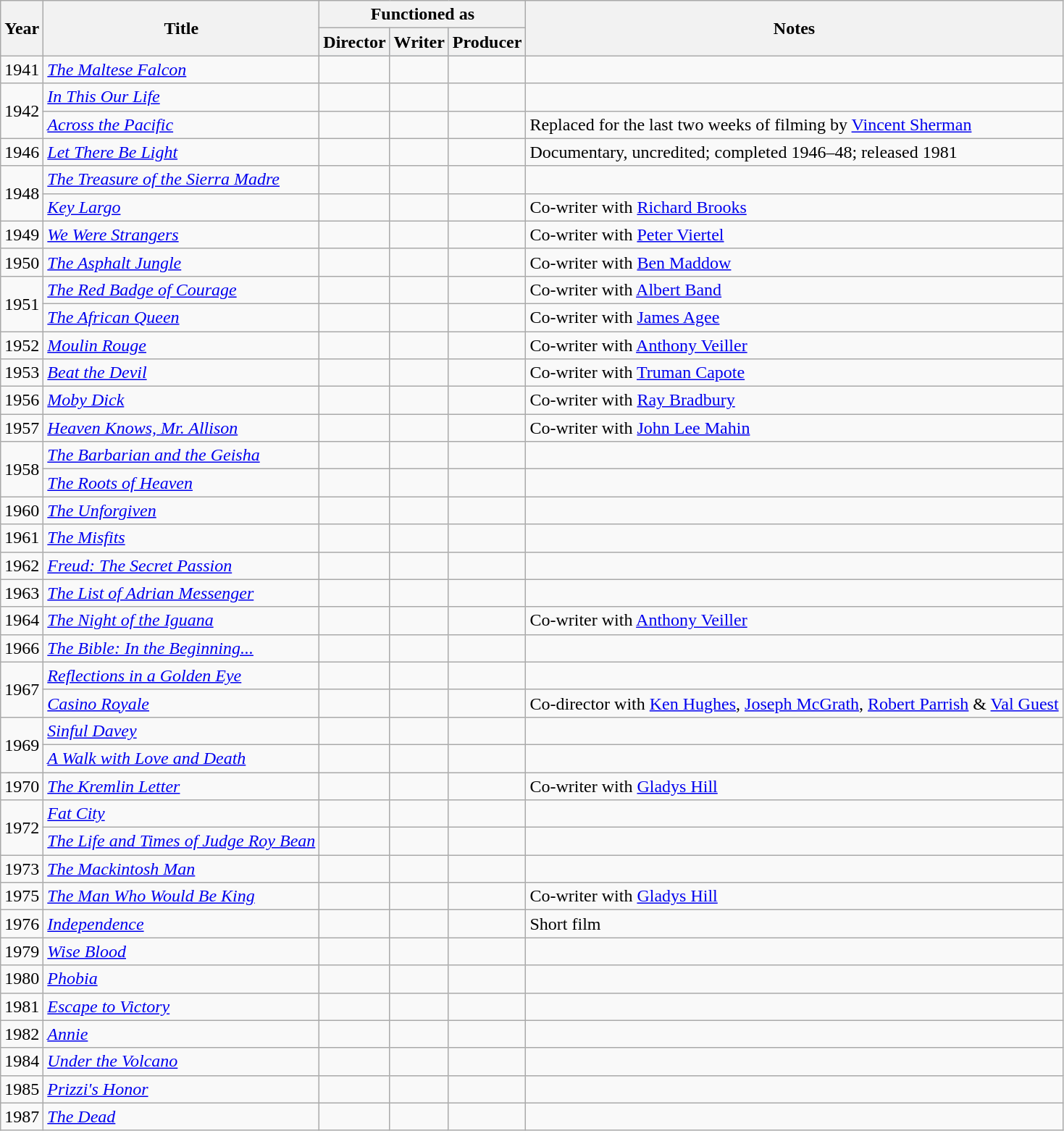<table class="wikitable">
<tr>
<th rowspan="2">Year</th>
<th rowspan="2">Title</th>
<th colspan="3">Functioned as</th>
<th rowspan="2">Notes</th>
</tr>
<tr style="background:#B0C4DE;">
<th>Director</th>
<th>Writer</th>
<th>Producer</th>
</tr>
<tr>
<td>1941</td>
<td><em><a href='#'>The Maltese Falcon</a></em></td>
<td></td>
<td></td>
<td></td>
<td></td>
</tr>
<tr>
<td rowspan="2">1942</td>
<td><em><a href='#'>In This Our Life</a></em></td>
<td></td>
<td></td>
<td></td>
<td></td>
</tr>
<tr>
<td><em><a href='#'>Across the Pacific</a></em></td>
<td></td>
<td></td>
<td></td>
<td>Replaced for the last two weeks of filming by <a href='#'>Vincent Sherman</a></td>
</tr>
<tr>
<td>1946</td>
<td><em><a href='#'>Let There Be Light</a></em></td>
<td></td>
<td></td>
<td></td>
<td>Documentary, uncredited; completed 1946–48; released 1981</td>
</tr>
<tr>
<td rowspan="2">1948</td>
<td><em><a href='#'>The Treasure of the Sierra Madre</a></em></td>
<td></td>
<td></td>
<td></td>
<td></td>
</tr>
<tr>
<td><em><a href='#'>Key Largo</a></em></td>
<td></td>
<td></td>
<td></td>
<td>Co-writer with <a href='#'>Richard Brooks</a></td>
</tr>
<tr>
<td>1949</td>
<td><em><a href='#'>We Were Strangers</a></em></td>
<td></td>
<td></td>
<td></td>
<td>Co-writer with <a href='#'>Peter Viertel</a></td>
</tr>
<tr>
<td>1950</td>
<td><em><a href='#'>The Asphalt Jungle</a></em></td>
<td></td>
<td></td>
<td></td>
<td>Co-writer with <a href='#'>Ben Maddow</a></td>
</tr>
<tr>
<td rowspan="2">1951</td>
<td><em><a href='#'>The Red Badge of Courage</a></em></td>
<td></td>
<td></td>
<td></td>
<td>Co-writer with <a href='#'>Albert Band</a></td>
</tr>
<tr>
<td><em><a href='#'>The African Queen</a></em></td>
<td></td>
<td></td>
<td></td>
<td>Co-writer with <a href='#'>James Agee</a></td>
</tr>
<tr>
<td>1952</td>
<td><em><a href='#'>Moulin Rouge</a></em></td>
<td></td>
<td></td>
<td></td>
<td>Co-writer with <a href='#'>Anthony Veiller</a></td>
</tr>
<tr>
<td>1953</td>
<td><em><a href='#'>Beat the Devil</a></em></td>
<td></td>
<td></td>
<td></td>
<td>Co-writer with <a href='#'>Truman Capote</a></td>
</tr>
<tr>
<td>1956</td>
<td><em><a href='#'>Moby Dick</a></em></td>
<td></td>
<td></td>
<td></td>
<td>Co-writer with <a href='#'>Ray Bradbury</a></td>
</tr>
<tr>
<td>1957</td>
<td><em><a href='#'>Heaven Knows, Mr. Allison</a></em></td>
<td></td>
<td></td>
<td></td>
<td>Co-writer with <a href='#'>John Lee Mahin</a></td>
</tr>
<tr>
<td rowspan="2">1958</td>
<td><em><a href='#'>The Barbarian and the Geisha</a></em></td>
<td></td>
<td></td>
<td></td>
<td></td>
</tr>
<tr>
<td><em><a href='#'>The Roots of Heaven</a></em></td>
<td></td>
<td></td>
<td></td>
<td></td>
</tr>
<tr>
<td>1960</td>
<td><em><a href='#'>The Unforgiven</a></em></td>
<td></td>
<td></td>
<td></td>
<td></td>
</tr>
<tr>
<td>1961</td>
<td><em><a href='#'>The Misfits</a></em></td>
<td></td>
<td></td>
<td></td>
<td></td>
</tr>
<tr>
<td>1962</td>
<td><em><a href='#'>Freud: The Secret Passion</a></em></td>
<td></td>
<td></td>
<td></td>
<td></td>
</tr>
<tr>
<td>1963</td>
<td><em><a href='#'>The List of Adrian Messenger</a></em></td>
<td></td>
<td></td>
<td></td>
<td></td>
</tr>
<tr>
<td>1964</td>
<td><em><a href='#'>The Night of the Iguana</a></em></td>
<td></td>
<td></td>
<td></td>
<td>Co-writer with <a href='#'>Anthony Veiller</a></td>
</tr>
<tr>
<td>1966</td>
<td><em><a href='#'>The Bible: In the Beginning...</a></em></td>
<td></td>
<td></td>
<td></td>
<td></td>
</tr>
<tr>
<td rowspan="2">1967</td>
<td><em><a href='#'>Reflections in a Golden Eye</a></em></td>
<td></td>
<td></td>
<td></td>
<td></td>
</tr>
<tr>
<td><em><a href='#'>Casino Royale</a></em></td>
<td></td>
<td></td>
<td></td>
<td>Co-director with <a href='#'>Ken Hughes</a>, <a href='#'>Joseph McGrath</a>, <a href='#'>Robert Parrish</a> & <a href='#'>Val Guest</a></td>
</tr>
<tr>
<td rowspan="2">1969</td>
<td><em><a href='#'>Sinful Davey</a></em></td>
<td></td>
<td></td>
<td></td>
<td></td>
</tr>
<tr>
<td><em><a href='#'>A Walk with Love and Death</a></em></td>
<td></td>
<td></td>
<td></td>
<td></td>
</tr>
<tr>
<td>1970</td>
<td><em><a href='#'>The Kremlin Letter</a></em></td>
<td></td>
<td></td>
<td></td>
<td>Co-writer with <a href='#'>Gladys Hill</a></td>
</tr>
<tr>
<td rowspan="2">1972</td>
<td><em><a href='#'>Fat City</a></em></td>
<td></td>
<td></td>
<td></td>
<td></td>
</tr>
<tr>
<td><em><a href='#'>The Life and Times of Judge Roy Bean</a></em></td>
<td></td>
<td></td>
<td></td>
<td></td>
</tr>
<tr>
<td>1973</td>
<td><em><a href='#'>The Mackintosh Man</a></em></td>
<td></td>
<td></td>
<td></td>
<td></td>
</tr>
<tr>
<td>1975</td>
<td><em><a href='#'>The Man Who Would Be King</a></em></td>
<td></td>
<td></td>
<td></td>
<td>Co-writer with <a href='#'>Gladys Hill</a></td>
</tr>
<tr>
<td>1976</td>
<td><em><a href='#'>Independence</a></em></td>
<td></td>
<td></td>
<td></td>
<td>Short film</td>
</tr>
<tr>
<td>1979</td>
<td><em><a href='#'>Wise Blood</a></em></td>
<td></td>
<td></td>
<td></td>
<td></td>
</tr>
<tr>
<td>1980</td>
<td><em><a href='#'>Phobia</a></em></td>
<td></td>
<td></td>
<td></td>
<td></td>
</tr>
<tr>
<td>1981</td>
<td><em><a href='#'>Escape to Victory</a></em></td>
<td></td>
<td></td>
<td></td>
<td></td>
</tr>
<tr>
<td>1982</td>
<td><em><a href='#'>Annie</a></em></td>
<td></td>
<td></td>
<td></td>
<td></td>
</tr>
<tr>
<td>1984</td>
<td><em><a href='#'>Under the Volcano</a></em></td>
<td></td>
<td></td>
<td></td>
<td></td>
</tr>
<tr>
<td>1985</td>
<td><em><a href='#'>Prizzi's Honor</a></em></td>
<td></td>
<td></td>
<td></td>
<td></td>
</tr>
<tr>
<td>1987</td>
<td><em><a href='#'>The Dead</a></em></td>
<td></td>
<td></td>
<td></td>
<td></td>
</tr>
</table>
